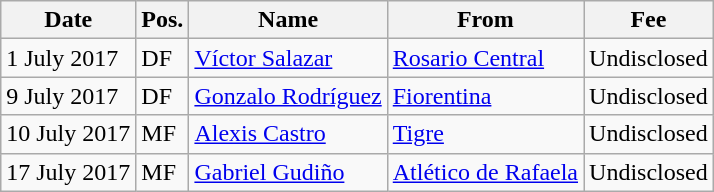<table class="wikitable">
<tr>
<th>Date</th>
<th>Pos.</th>
<th>Name</th>
<th>From</th>
<th>Fee</th>
</tr>
<tr>
<td>1 July 2017</td>
<td>DF</td>
<td> <a href='#'>Víctor Salazar</a></td>
<td> <a href='#'>Rosario Central</a></td>
<td>Undisclosed</td>
</tr>
<tr>
<td>9 July 2017</td>
<td>DF</td>
<td> <a href='#'>Gonzalo Rodríguez</a></td>
<td> <a href='#'>Fiorentina</a></td>
<td>Undisclosed</td>
</tr>
<tr>
<td>10 July 2017</td>
<td>MF</td>
<td> <a href='#'>Alexis Castro</a></td>
<td> <a href='#'>Tigre</a></td>
<td>Undisclosed</td>
</tr>
<tr>
<td>17 July 2017</td>
<td>MF</td>
<td> <a href='#'>Gabriel Gudiño</a></td>
<td> <a href='#'>Atlético de Rafaela</a></td>
<td>Undisclosed</td>
</tr>
</table>
